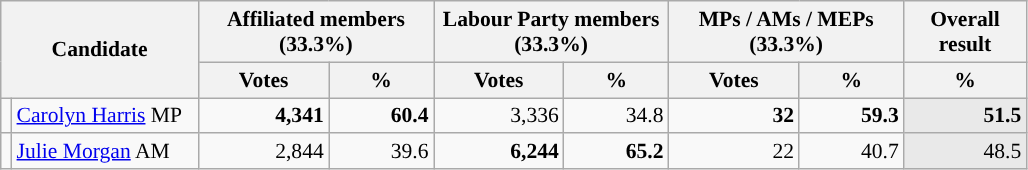<table class="wikitable" style="font-size: 90%;">
<tr>
<th colspan="2" scope="col" rowspan="2" style="width:125px;">Candidate</th>
<th scope="col" colspan="2" style="width:150px;">Affiliated members <br> (33.3%)</th>
<th scope="col" colspan="2" style="width:150px;">Labour Party members <br> (33.3%)</th>
<th scope="col" colspan="2" style="width:150px;">MPs / AMs / MEPs<br> (33.3%)</th>
<th scope="col" colspan="2" style="width:75px;">Overall result</th>
</tr>
<tr>
<th>Votes</th>
<th>%</th>
<th>Votes</th>
<th>%</th>
<th>Votes</th>
<th>%</th>
<th>%</th>
</tr>
<tr style="text-align:right;">
<td style="background-color: "></td>
<td scope="row" style="text-align:left;"><a href='#'>Carolyn Harris</a> MP</td>
<td><strong>4,341</strong></td>
<td><strong>60.4</strong></td>
<td>3,336</td>
<td>34.8</td>
<td><strong>32</strong></td>
<td><strong>59.3</strong></td>
<td style="background:#e9e9e9;"><strong>51.5</strong></td>
</tr>
<tr style="text-align:right;">
<td style="background-color: "></td>
<td scope="row" style="text-align:left;"><a href='#'>Julie Morgan</a> AM</td>
<td>2,844</td>
<td>39.6</td>
<td><strong>6,244</strong></td>
<td><strong>65.2</strong></td>
<td>22</td>
<td>40.7</td>
<td style="background:#e9e9e9;">48.5</td>
</tr>
</table>
